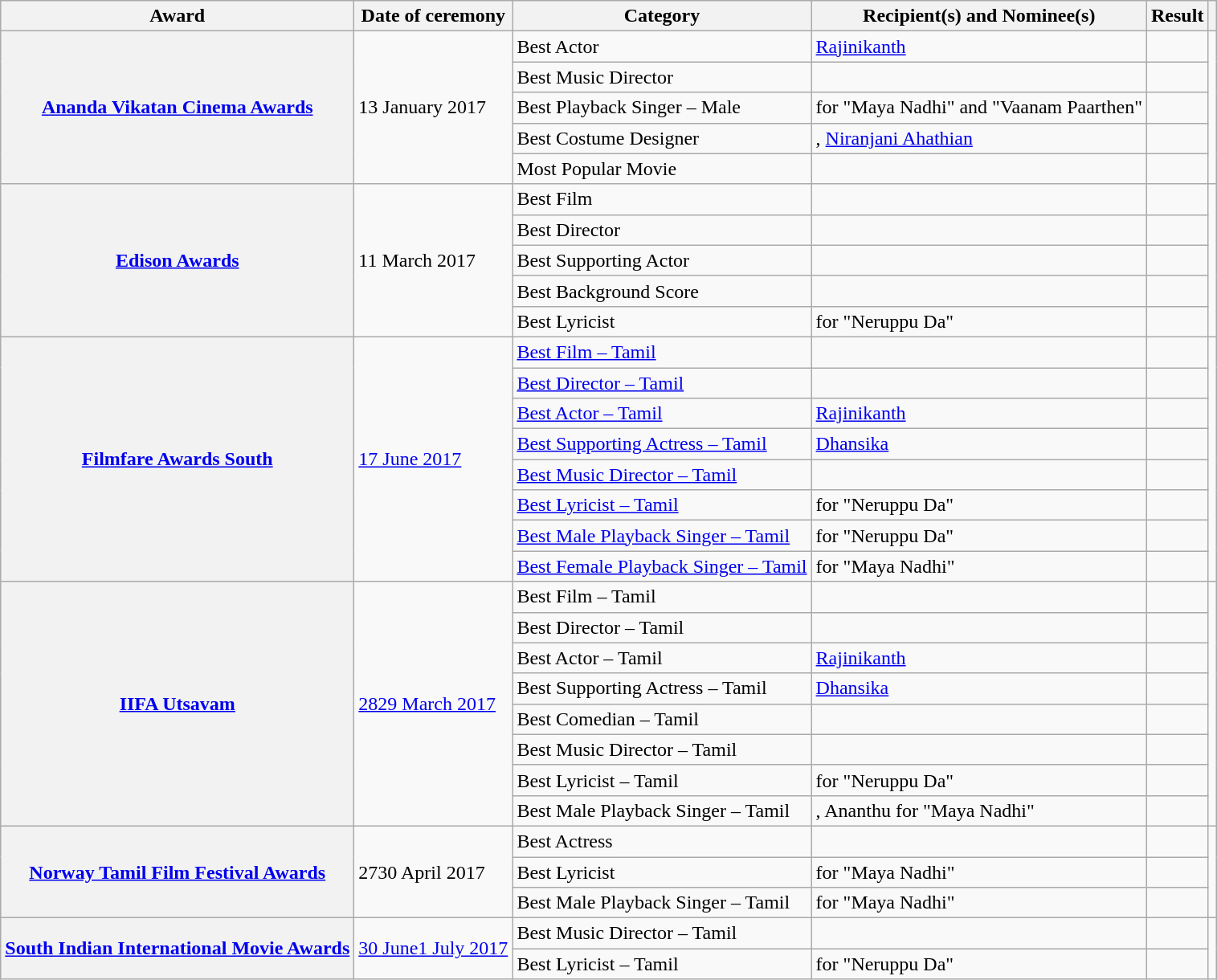<table class="wikitable plainrowheaders sortable">
<tr>
<th scope="col">Award</th>
<th scope="col">Date of ceremony</th>
<th scope="col">Category</th>
<th scope="col">Recipient(s) and Nominee(s)</th>
<th scope="col">Result</th>
<th scope="col" class="unsortable"></th>
</tr>
<tr>
<th scope="row" rowspan="5"><a href='#'>Ananda Vikatan Cinema Awards</a></th>
<td rowspan="5">13 January 2017</td>
<td>Best Actor</td>
<td><a href='#'>Rajinikanth</a></td>
<td></td>
<td style="text-align:center;" rowspan="5"><br></td>
</tr>
<tr>
<td>Best Music Director</td>
<td></td>
<td></td>
</tr>
<tr>
<td>Best Playback Singer – Male</td>
<td> for "Maya Nadhi" and "Vaanam Paarthen"</td>
<td></td>
</tr>
<tr>
<td>Best Costume Designer</td>
<td>, <a href='#'>Niranjani Ahathian</a></td>
<td></td>
</tr>
<tr>
<td>Most Popular Movie</td>
<td></td>
<td></td>
</tr>
<tr>
<th scope="row" rowspan="5"><a href='#'>Edison Awards</a></th>
<td rowspan="5">11 March 2017</td>
<td>Best Film</td>
<td></td>
<td></td>
<td style="text-align:center;" rowspan="5"><br></td>
</tr>
<tr>
<td>Best Director</td>
<td></td>
<td></td>
</tr>
<tr>
<td>Best Supporting Actor</td>
<td></td>
<td></td>
</tr>
<tr>
<td>Best Background Score</td>
<td></td>
<td></td>
</tr>
<tr>
<td>Best Lyricist</td>
<td> for "Neruppu Da"</td>
<td></td>
</tr>
<tr>
<th scope="row" rowspan="8"><a href='#'>Filmfare Awards South</a></th>
<td rowspan="8"><a href='#'>17 June 2017</a></td>
<td><a href='#'>Best Film – Tamil</a></td>
<td></td>
<td></td>
<td style="text-align:center;" rowspan="8"><br></td>
</tr>
<tr>
<td><a href='#'>Best Director – Tamil</a></td>
<td></td>
<td></td>
</tr>
<tr>
<td><a href='#'>Best Actor – Tamil</a></td>
<td><a href='#'>Rajinikanth</a></td>
<td></td>
</tr>
<tr>
<td><a href='#'>Best Supporting Actress – Tamil</a></td>
<td><a href='#'>Dhansika</a></td>
<td></td>
</tr>
<tr>
<td><a href='#'>Best Music Director – Tamil</a></td>
<td></td>
<td></td>
</tr>
<tr>
<td><a href='#'>Best Lyricist – Tamil</a></td>
<td> for "Neruppu Da"</td>
<td></td>
</tr>
<tr>
<td><a href='#'>Best Male Playback Singer – Tamil</a></td>
<td> for "Neruppu Da"</td>
<td></td>
</tr>
<tr>
<td><a href='#'>Best Female Playback Singer – Tamil</a></td>
<td> for "Maya Nadhi"</td>
<td></td>
</tr>
<tr>
<th scope="row" rowspan="8"><a href='#'>IIFA Utsavam</a></th>
<td rowspan="8"><a href='#'>2829 March 2017</a></td>
<td>Best Film – Tamil</td>
<td></td>
<td></td>
<td style="text-align:center;" rowspan="8"><br></td>
</tr>
<tr>
<td>Best Director – Tamil</td>
<td></td>
<td></td>
</tr>
<tr>
<td>Best Actor – Tamil</td>
<td><a href='#'>Rajinikanth</a></td>
<td></td>
</tr>
<tr>
<td>Best Supporting Actress – Tamil</td>
<td><a href='#'>Dhansika</a></td>
<td></td>
</tr>
<tr>
<td>Best Comedian – Tamil</td>
<td></td>
<td></td>
</tr>
<tr>
<td>Best Music Director – Tamil</td>
<td></td>
<td></td>
</tr>
<tr>
<td>Best Lyricist – Tamil</td>
<td> for "Neruppu Da"</td>
<td></td>
</tr>
<tr>
<td>Best Male Playback Singer – Tamil</td>
<td>, Ananthu for "Maya Nadhi"</td>
<td></td>
</tr>
<tr>
<th scope="row" rowspan="3"><a href='#'>Norway Tamil Film Festival Awards</a></th>
<td rowspan="3">2730 April 2017</td>
<td>Best Actress</td>
<td></td>
<td></td>
<td style="text-align:center;" rowspan="3"><br></td>
</tr>
<tr>
<td>Best Lyricist</td>
<td> for "Maya Nadhi"</td>
<td></td>
</tr>
<tr>
<td>Best Male Playback Singer – Tamil</td>
<td> for "Maya Nadhi"</td>
<td></td>
</tr>
<tr>
<th scope="row" rowspan="2"><a href='#'>South Indian International Movie Awards</a></th>
<td rowspan="2"><a href='#'>30 June1 July 2017</a></td>
<td>Best Music Director – Tamil</td>
<td></td>
<td></td>
<td style="text-align:center;" rowspan="2"></td>
</tr>
<tr>
<td>Best Lyricist – Tamil</td>
<td> for "Neruppu Da"</td>
<td></td>
</tr>
</table>
